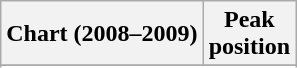<table class="wikitable sortable plainrowheaders" style="text-align:center">
<tr>
<th scope="col">Chart (2008–2009)</th>
<th scope="col">Peak<br>position</th>
</tr>
<tr>
</tr>
<tr>
</tr>
<tr>
</tr>
<tr>
</tr>
<tr>
</tr>
<tr>
</tr>
</table>
